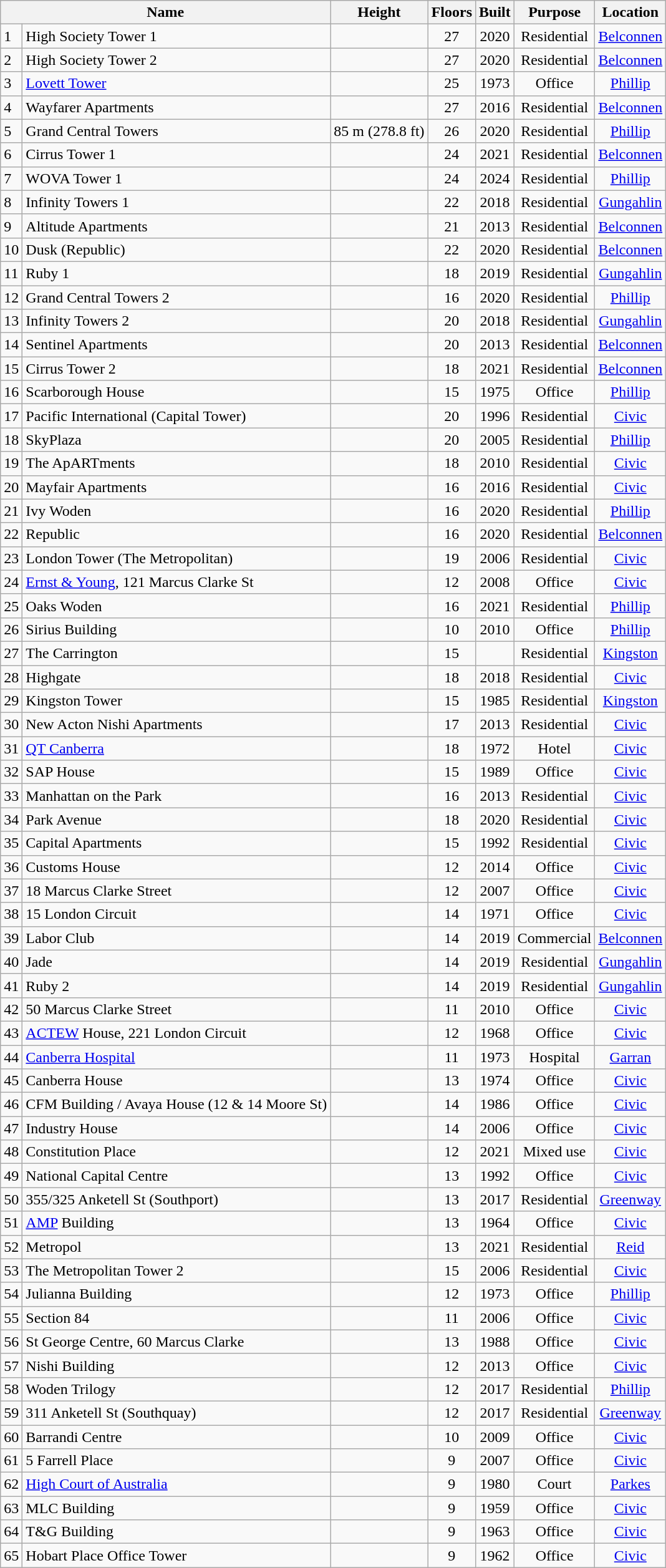<table class="wikitable">
<tr>
<th style="text-align:center;" colspan="2">Name</th>
<th align=center>Height</th>
<th align=center>Floors</th>
<th align=center>Built</th>
<th align=center>Purpose</th>
<th align=center>Location</th>
</tr>
<tr>
<td>1</td>
<td>High Society Tower 1</td>
<td style="text-align:center;"></td>
<td style="text-align:center;">27</td>
<td style="text-align:center;">2020</td>
<td style="text-align:center;">Residential</td>
<td style="text-align:center;"><a href='#'>Belconnen</a></td>
</tr>
<tr>
<td>2</td>
<td>High Society Tower 2</td>
<td style="text-align:center;"></td>
<td style="text-align:center;">27</td>
<td style="text-align:center;">2020</td>
<td style="text-align:center;">Residential</td>
<td style="text-align:center;"><a href='#'>Belconnen</a></td>
</tr>
<tr>
<td>3</td>
<td><a href='#'>Lovett Tower</a></td>
<td style="text-align:center;"></td>
<td style="text-align:center;">25</td>
<td style="text-align:center;">1973</td>
<td style="text-align:center;">Office</td>
<td style="text-align:center;"><a href='#'>Phillip</a></td>
</tr>
<tr>
<td>4</td>
<td>Wayfarer Apartments</td>
<td style="text-align:center;"></td>
<td style="text-align:center;">27</td>
<td style="text-align:center;">2016</td>
<td style="text-align:center;">Residential</td>
<td style="text-align:center;"><a href='#'>Belconnen</a></td>
</tr>
<tr>
<td>5</td>
<td>Grand Central Towers</td>
<td align=center>85 m (278.8 ft)</td>
<td align=center>26</td>
<td align=center>2020</td>
<td align=center>Residential</td>
<td align=center><a href='#'>Phillip</a></td>
</tr>
<tr>
<td>6</td>
<td>Cirrus Tower 1</td>
<td style="text-align:center;"></td>
<td style="text-align:center;">24</td>
<td style="text-align:center;">2021</td>
<td style="text-align:center;">Residential</td>
<td style="text-align:center;"><a href='#'>Belconnen</a></td>
</tr>
<tr>
<td>7</td>
<td>WOVA Tower 1</td>
<td style="text-align:center;"></td>
<td style="text-align:center;">24</td>
<td style="text-align:center;">2024</td>
<td style="text-align:center;">Residential</td>
<td style="text-align:center;"><a href='#'>Phillip</a></td>
</tr>
<tr>
<td>8</td>
<td>Infinity Towers 1</td>
<td style="text-align:center;"></td>
<td style="text-align:center;">22</td>
<td style="text-align:center;">2018</td>
<td style="text-align:center;">Residential</td>
<td style="text-align:center;"><a href='#'>Gungahlin</a></td>
</tr>
<tr>
<td>9</td>
<td>Altitude Apartments</td>
<td style="text-align:center;"></td>
<td style="text-align:center;">21</td>
<td style="text-align:center;">2013</td>
<td style="text-align:center;">Residential</td>
<td style="text-align:center;"><a href='#'>Belconnen</a></td>
</tr>
<tr>
<td>10</td>
<td>Dusk (Republic)</td>
<td style="text-align:center;"></td>
<td style="text-align:center;">22</td>
<td style="text-align:center;">2020</td>
<td style="text-align:center;">Residential</td>
<td style="text-align:center;"><a href='#'>Belconnen</a></td>
</tr>
<tr>
<td>11</td>
<td>Ruby 1</td>
<td style="text-align:center;"></td>
<td style="text-align:center;">18</td>
<td style="text-align:center;">2019</td>
<td style="text-align:center;">Residential</td>
<td style="text-align:center;"><a href='#'>Gungahlin</a></td>
</tr>
<tr>
<td>12</td>
<td>Grand Central Towers 2</td>
<td style="text-align:center;"></td>
<td style="text-align:center;">16</td>
<td style="text-align:center;">2020</td>
<td style="text-align:center;">Residential</td>
<td align=center><a href='#'>Phillip</a></td>
</tr>
<tr>
<td>13</td>
<td>Infinity Towers 2</td>
<td style="text-align:center;"></td>
<td style="text-align:center;">20</td>
<td style="text-align:center;">2018</td>
<td style="text-align:center;">Residential</td>
<td style="text-align:center;"><a href='#'>Gungahlin</a></td>
</tr>
<tr>
<td>14</td>
<td>Sentinel Apartments</td>
<td style="text-align:center;"></td>
<td style="text-align:center;">20</td>
<td style="text-align:center;">2013</td>
<td style="text-align:center;">Residential</td>
<td style="text-align:center;"><a href='#'>Belconnen</a></td>
</tr>
<tr>
<td>15</td>
<td>Cirrus Tower 2</td>
<td style="text-align:center;"></td>
<td style="text-align:center;">18</td>
<td style="text-align:center;">2021</td>
<td style="text-align:center;">Residential</td>
<td style="text-align:center;"><a href='#'>Belconnen</a></td>
</tr>
<tr>
<td>16</td>
<td>Scarborough House</td>
<td style="text-align:center;"></td>
<td style="text-align:center;">15</td>
<td style="text-align:center;">1975</td>
<td style="text-align:center;">Office</td>
<td style="text-align:center;"><a href='#'>Phillip</a></td>
</tr>
<tr>
<td>17</td>
<td>Pacific International (Capital Tower)</td>
<td style="text-align:center;"></td>
<td style="text-align:center;">20</td>
<td style="text-align:center;">1996</td>
<td style="text-align:center;">Residential</td>
<td style="text-align:center;"><a href='#'>Civic</a></td>
</tr>
<tr>
<td>18</td>
<td>SkyPlaza</td>
<td style="text-align:center;"></td>
<td style="text-align:center;">20</td>
<td style="text-align:center;">2005</td>
<td style="text-align:center;">Residential</td>
<td style="text-align:center;"><a href='#'>Phillip</a></td>
</tr>
<tr>
<td>19</td>
<td>The ApARTments</td>
<td style="text-align:center;"></td>
<td style="text-align:center;">18</td>
<td style="text-align:center;">2010</td>
<td style="text-align:center;">Residential</td>
<td style="text-align:center;"><a href='#'>Civic</a></td>
</tr>
<tr>
<td>20</td>
<td>Mayfair Apartments</td>
<td style="text-align:center;"></td>
<td style="text-align:center;">16</td>
<td style="text-align:center;">2016</td>
<td style="text-align:center;">Residential</td>
<td style="text-align:center;"><a href='#'>Civic</a></td>
</tr>
<tr>
<td>21</td>
<td>Ivy Woden</td>
<td align=center></td>
<td align=center>16</td>
<td align=center>2020</td>
<td align=center>Residential</td>
<td align=center><a href='#'>Phillip</a></td>
</tr>
<tr>
<td>22</td>
<td>Republic</td>
<td style="text-align:center;"></td>
<td style="text-align:center;">16</td>
<td style="text-align:center;">2020</td>
<td style="text-align:center;">Residential</td>
<td align=center><a href='#'>Belconnen</a></td>
</tr>
<tr>
<td>23</td>
<td>London Tower (The Metropolitan)</td>
<td style="text-align:center;"></td>
<td style="text-align:center;">19</td>
<td style="text-align:center;">2006</td>
<td style="text-align:center;">Residential</td>
<td style="text-align:center;"><a href='#'>Civic</a></td>
</tr>
<tr>
<td>24</td>
<td><a href='#'>Ernst & Young</a>, 121 Marcus Clarke St</td>
<td style="text-align:center;"></td>
<td style="text-align:center;">12</td>
<td style="text-align:center;">2008</td>
<td style="text-align:center;">Office</td>
<td style="text-align:center;"><a href='#'>Civic</a></td>
</tr>
<tr>
<td>25</td>
<td>Oaks Woden</td>
<td align=center></td>
<td align=center>16</td>
<td align=center>2021</td>
<td align=center>Residential</td>
<td align=center><a href='#'>Phillip</a></td>
</tr>
<tr>
<td>26</td>
<td>Sirius Building</td>
<td style="text-align:center;"></td>
<td style="text-align:center;">10</td>
<td style="text-align:center;">2010</td>
<td style="text-align:center;">Office</td>
<td style="text-align:center;"><a href='#'>Phillip</a></td>
</tr>
<tr>
<td>27</td>
<td>The Carrington</td>
<td style="text-align:center;"></td>
<td style="text-align:center;">15</td>
<td style="text-align:center;"></td>
<td style="text-align:center;">Residential</td>
<td style="text-align:center;"><a href='#'>Kingston</a></td>
</tr>
<tr>
<td>28</td>
<td>Highgate</td>
<td style="text-align:center;"></td>
<td style="text-align:center;">18</td>
<td style="text-align:center;">2018</td>
<td style="text-align:center;">Residential</td>
<td style="text-align:center;"><a href='#'>Civic</a></td>
</tr>
<tr>
<td>29</td>
<td>Kingston Tower</td>
<td style="text-align:center;"></td>
<td style="text-align:center;">15</td>
<td style="text-align:center;">1985</td>
<td style="text-align:center;">Residential</td>
<td style="text-align:center;"><a href='#'>Kingston</a></td>
</tr>
<tr>
<td>30</td>
<td>New Acton Nishi Apartments</td>
<td style="text-align:center;"></td>
<td style="text-align:center;">17</td>
<td style="text-align:center;">2013</td>
<td style="text-align:center;">Residential</td>
<td style="text-align:center;"><a href='#'>Civic</a></td>
</tr>
<tr>
<td>31</td>
<td><a href='#'>QT Canberra</a></td>
<td style="text-align:center;"></td>
<td style="text-align:center;">18</td>
<td style="text-align:center;">1972</td>
<td style="text-align:center;">Hotel</td>
<td style="text-align:center;"><a href='#'>Civic</a></td>
</tr>
<tr>
<td>32</td>
<td>SAP House</td>
<td style="text-align:center;"></td>
<td style="text-align:center;">15</td>
<td style="text-align:center;">1989</td>
<td style="text-align:center;">Office</td>
<td style="text-align:center;"><a href='#'>Civic</a></td>
</tr>
<tr>
<td>33</td>
<td>Manhattan on the Park</td>
<td style="text-align:center;"></td>
<td style="text-align:center;">16</td>
<td style="text-align:center;">2013</td>
<td style="text-align:center;">Residential</td>
<td style="text-align:center;"><a href='#'>Civic</a></td>
</tr>
<tr>
<td>34</td>
<td>Park Avenue</td>
<td style="text-align:center;"></td>
<td style="text-align:center;">18</td>
<td style="text-align:center;">2020</td>
<td style="text-align:center;">Residential</td>
<td style="text-align:center;"><a href='#'>Civic</a></td>
</tr>
<tr>
<td>35</td>
<td>Capital Apartments</td>
<td style="text-align:center;"></td>
<td style="text-align:center;">15</td>
<td style="text-align:center;">1992</td>
<td style="text-align:center;">Residential</td>
<td style="text-align:center;"><a href='#'>Civic</a></td>
</tr>
<tr>
<td>36</td>
<td>Customs House</td>
<td style="text-align:center;"></td>
<td style="text-align:center;">12</td>
<td style="text-align:center;">2014</td>
<td style="text-align:center;">Office</td>
<td style="text-align:center;"><a href='#'>Civic</a></td>
</tr>
<tr>
<td>37</td>
<td>18 Marcus Clarke Street</td>
<td style="text-align:center;"></td>
<td style="text-align:center;">12</td>
<td style="text-align:center;">2007</td>
<td style="text-align:center;">Office</td>
<td style="text-align:center;"><a href='#'>Civic</a></td>
</tr>
<tr>
<td>38</td>
<td>15 London Circuit</td>
<td style="text-align:center;"></td>
<td style="text-align:center;">14</td>
<td style="text-align:center;">1971</td>
<td style="text-align:center;">Office</td>
<td style="text-align:center;"><a href='#'>Civic</a></td>
</tr>
<tr>
<td>39</td>
<td>Labor Club</td>
<td style="text-align:center;"></td>
<td style="text-align:center;">14</td>
<td style="text-align:center;">2019</td>
<td style="text-align:center;">Commercial</td>
<td align=center><a href='#'>Belconnen</a></td>
</tr>
<tr>
<td>40</td>
<td>Jade</td>
<td style="text-align:center;"></td>
<td style="text-align:center;">14</td>
<td style="text-align:center;">2019</td>
<td style="text-align:center;">Residential</td>
<td align=center><a href='#'>Gungahlin</a></td>
</tr>
<tr>
<td>41</td>
<td>Ruby 2</td>
<td style="text-align:center;"></td>
<td style="text-align:center;">14</td>
<td style="text-align:center;">2019</td>
<td style="text-align:center;">Residential</td>
<td align=center><a href='#'>Gungahlin</a></td>
</tr>
<tr>
<td>42</td>
<td>50 Marcus Clarke Street</td>
<td style="text-align:center;"></td>
<td style="text-align:center;">11</td>
<td style="text-align:center;">2010</td>
<td style="text-align:center;">Office</td>
<td style="text-align:center;"><a href='#'>Civic</a></td>
</tr>
<tr>
<td>43</td>
<td><a href='#'>ACTEW</a> House, 221 London Circuit</td>
<td style="text-align:center;"></td>
<td style="text-align:center;">12</td>
<td style="text-align:center;">1968</td>
<td style="text-align:center;">Office</td>
<td style="text-align:center;"><a href='#'>Civic</a></td>
</tr>
<tr>
<td>44</td>
<td><a href='#'>Canberra Hospital</a></td>
<td style="text-align:center;"></td>
<td style="text-align:center;">11</td>
<td style="text-align:center;">1973</td>
<td style="text-align:center;">Hospital</td>
<td style="text-align:center;"><a href='#'>Garran</a></td>
</tr>
<tr>
<td>45</td>
<td>Canberra House</td>
<td style="text-align:center;"></td>
<td style="text-align:center;">13</td>
<td style="text-align:center;">1974</td>
<td style="text-align:center;">Office</td>
<td style="text-align:center;"><a href='#'>Civic</a></td>
</tr>
<tr>
<td>46</td>
<td>CFM Building / Avaya House (12 & 14 Moore St)</td>
<td style="text-align:center;"></td>
<td style="text-align:center;">14</td>
<td style="text-align:center;">1986</td>
<td style="text-align:center;">Office</td>
<td style="text-align:center;"><a href='#'>Civic</a></td>
</tr>
<tr>
<td>47</td>
<td>Industry House</td>
<td style="text-align:center;"></td>
<td style="text-align:center;">14</td>
<td style="text-align:center;">2006</td>
<td style="text-align:center;">Office</td>
<td style="text-align:center;"><a href='#'>Civic</a></td>
</tr>
<tr>
<td>48</td>
<td>Constitution Place</td>
<td style="text-align:center;"></td>
<td style="text-align:center;">12</td>
<td style="text-align:center;">2021</td>
<td style="text-align:center;">Mixed use</td>
<td align=center><a href='#'>Civic</a></td>
</tr>
<tr>
<td>49</td>
<td>National Capital Centre</td>
<td style="text-align:center;"></td>
<td style="text-align:center;">13</td>
<td style="text-align:center;">1992</td>
<td style="text-align:center;">Office</td>
<td style="text-align:center;"><a href='#'>Civic</a></td>
</tr>
<tr>
<td>50</td>
<td>355/325 Anketell St (Southport)</td>
<td style="text-align:center;"></td>
<td style="text-align:center;">13</td>
<td style="text-align:center;">2017</td>
<td style="text-align:center;">Residential</td>
<td style="text-align:center;"><a href='#'>Greenway</a></td>
</tr>
<tr>
<td>51</td>
<td><a href='#'>AMP</a> Building</td>
<td style="text-align:center;"></td>
<td style="text-align:center;">13</td>
<td style="text-align:center;">1964</td>
<td style="text-align:center;">Office</td>
<td style="text-align:center;"><a href='#'>Civic</a></td>
</tr>
<tr>
<td>52</td>
<td>Metropol</td>
<td style="text-align:center;"></td>
<td style="text-align:center;">13</td>
<td style="text-align:center;">2021</td>
<td style="text-align:center;">Residential</td>
<td style="text-align:center;"><a href='#'>Reid</a></td>
</tr>
<tr>
<td>53</td>
<td>The Metropolitan Tower 2</td>
<td style="text-align:center;"></td>
<td style="text-align:center;">15</td>
<td style="text-align:center;">2006</td>
<td style="text-align:center;">Residential</td>
<td style="text-align:center;"><a href='#'>Civic</a></td>
</tr>
<tr>
<td>54</td>
<td>Julianna Building</td>
<td style="text-align:center;"></td>
<td style="text-align:center;">12</td>
<td style="text-align:center;">1973</td>
<td style="text-align:center;">Office</td>
<td style="text-align:center;"><a href='#'>Phillip</a></td>
</tr>
<tr>
<td>55</td>
<td>Section 84</td>
<td style="text-align:center;"></td>
<td style="text-align:center;">11</td>
<td style="text-align:center;">2006</td>
<td style="text-align:center;">Office</td>
<td style="text-align:center;"><a href='#'>Civic</a></td>
</tr>
<tr>
<td>56</td>
<td>St George Centre, 60 Marcus Clarke</td>
<td style="text-align:center;"></td>
<td style="text-align:center;">13</td>
<td style="text-align:center;">1988</td>
<td style="text-align:center;">Office</td>
<td style="text-align:center;"><a href='#'>Civic</a></td>
</tr>
<tr>
<td>57</td>
<td>Nishi Building</td>
<td style="text-align:center;"></td>
<td style="text-align:center;">12</td>
<td style="text-align:center;">2013</td>
<td style="text-align:center;">Office</td>
<td style="text-align:center;"><a href='#'>Civic</a></td>
</tr>
<tr>
<td>58</td>
<td>Woden Trilogy</td>
<td style="text-align:center;"></td>
<td style="text-align:center;">12</td>
<td style="text-align:center;">2017</td>
<td style="text-align:center;">Residential</td>
<td style="text-align:center;"><a href='#'>Phillip</a></td>
</tr>
<tr>
<td>59</td>
<td>311 Anketell St (Southquay)</td>
<td style="text-align:center;"></td>
<td style="text-align:center;">12</td>
<td style="text-align:center;">2017</td>
<td style="text-align:center;">Residential</td>
<td style="text-align:center;"><a href='#'>Greenway</a></td>
</tr>
<tr>
<td>60</td>
<td>Barrandi Centre</td>
<td style="text-align:center;"></td>
<td style="text-align:center;">10</td>
<td style="text-align:center;">2009</td>
<td style="text-align:center;">Office</td>
<td style="text-align:center;"><a href='#'>Civic</a></td>
</tr>
<tr>
<td>61</td>
<td>5 Farrell Place</td>
<td style="text-align:center;"></td>
<td style="text-align:center;">9</td>
<td style="text-align:center;">2007</td>
<td style="text-align:center;">Office</td>
<td style="text-align:center;"><a href='#'>Civic</a></td>
</tr>
<tr>
<td>62</td>
<td><a href='#'>High Court of Australia</a></td>
<td style="text-align:center;"></td>
<td style="text-align:center;">9</td>
<td style="text-align:center;">1980</td>
<td style="text-align:center;">Court</td>
<td style="text-align:center;"><a href='#'>Parkes</a></td>
</tr>
<tr>
<td>63</td>
<td>MLC Building</td>
<td style="text-align:center;"></td>
<td style="text-align:center;">9</td>
<td style="text-align:center;">1959</td>
<td style="text-align:center;">Office</td>
<td style="text-align:center;"><a href='#'>Civic</a></td>
</tr>
<tr>
<td>64</td>
<td>T&G Building</td>
<td style="text-align:center;"></td>
<td style="text-align:center;">9</td>
<td style="text-align:center;">1963</td>
<td style="text-align:center;">Office</td>
<td style="text-align:center;"><a href='#'>Civic</a></td>
</tr>
<tr>
<td>65</td>
<td>Hobart Place Office Tower</td>
<td style="text-align:center;"></td>
<td style="text-align:center;">9</td>
<td style="text-align:center;">1962</td>
<td style="text-align:center;">Office</td>
<td style="text-align:center;"><a href='#'>Civic</a></td>
</tr>
</table>
